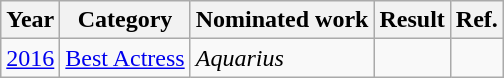<table class="wikitable sortable">
<tr>
<th>Year</th>
<th>Category</th>
<th>Nominated work</th>
<th>Result</th>
<th>Ref.</th>
</tr>
<tr>
<td><a href='#'>2016</a></td>
<td><a href='#'>Best Actress</a></td>
<td><em>Aquarius</em></td>
<td></td>
<td></td>
</tr>
</table>
